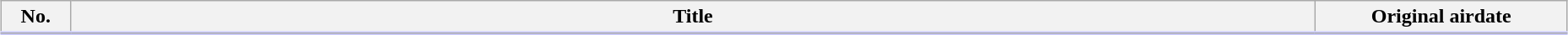<table class="wikitable" style="width:98%; margin:auto; background:#FFF;">
<tr style="border-bottom: 3px solid #CCF;">
<th style="width:3em;">No.</th>
<th>Title</th>
<th style="width:12em;">Original airdate</th>
</tr>
<tr>
</tr>
</table>
